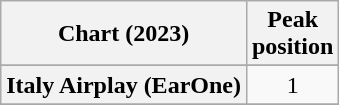<table class="wikitable sortable plainrowheaders" style="text-align:center;">
<tr>
<th scope="col">Chart (2023)</th>
<th scope="col">Peak<br>position</th>
</tr>
<tr>
</tr>
<tr>
<th scope="row">Italy Airplay (EarOne)</th>
<td>1</td>
</tr>
<tr>
</tr>
</table>
